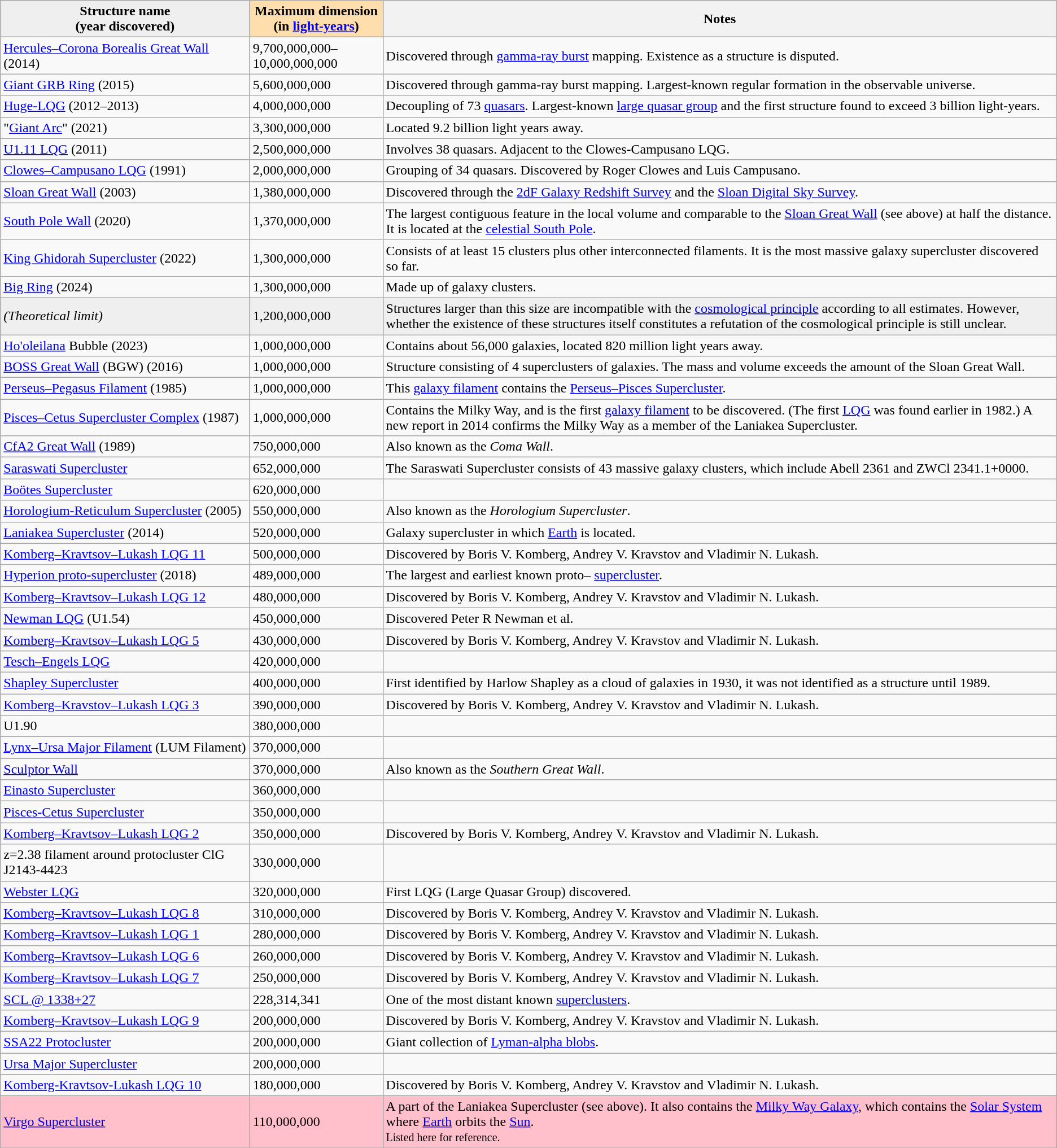<table class="wikitable sortable sticky-header">
<tr>
<th style="background:#efefef; white-space:nobr;">Structure name<br>(year discovered)</th>
<th style="background:#ffdead;">Maximum dimension<br>(in <a href='#'>light-years</a>)</th>
<th class="unsortable">Notes</th>
</tr>
<tr>
<td><a href='#'>Hercules–Corona Borealis Great Wall</a> (2014)</td>
<td>9,700,000,000–10,000,000,000</td>
<td>Discovered through <a href='#'>gamma-ray burst</a> mapping. Existence as a structure is disputed.</td>
</tr>
<tr>
<td><a href='#'>Giant GRB Ring</a> (2015)</td>
<td>5,600,000,000</td>
<td>Discovered through gamma-ray burst mapping. Largest-known regular formation in the observable universe.</td>
</tr>
<tr>
<td><a href='#'>Huge-LQG</a> (2012–2013)</td>
<td>4,000,000,000</td>
<td>Decoupling of 73 <a href='#'>quasars</a>. Largest-known <a href='#'>large quasar group</a> and the first structure found to exceed 3 billion light-years.</td>
</tr>
<tr>
<td>"<a href='#'>Giant Arc</a>" (2021)</td>
<td>3,300,000,000</td>
<td>Located 9.2 billion light years away.</td>
</tr>
<tr>
<td><a href='#'>U1.11 LQG</a> (2011)</td>
<td>2,500,000,000</td>
<td>Involves 38 quasars. Adjacent to the Clowes-Campusano LQG.</td>
</tr>
<tr>
<td><a href='#'>Clowes–Campusano LQG</a> (1991)</td>
<td>2,000,000,000</td>
<td>Grouping of 34 quasars. Discovered by Roger Clowes and Luis Campusano.</td>
</tr>
<tr>
<td><a href='#'>Sloan Great Wall</a> (2003)</td>
<td>1,380,000,000</td>
<td>Discovered through the <a href='#'>2dF Galaxy Redshift Survey</a> and the <a href='#'>Sloan Digital Sky Survey</a>.</td>
</tr>
<tr>
<td><a href='#'>South Pole Wall</a> (2020)</td>
<td>1,370,000,000</td>
<td>The largest contiguous feature in the local volume and comparable to the <a href='#'>Sloan Great Wall</a> (see above) at half the distance. It is located at the <a href='#'>celestial South Pole</a>.</td>
</tr>
<tr>
<td><a href='#'>King Ghidorah Supercluster</a> (2022)</td>
<td>1,300,000,000</td>
<td>Consists of at least 15 clusters plus other interconnected filaments. It is the most massive galaxy supercluster discovered so far.</td>
</tr>
<tr>
<td><a href='#'>Big Ring</a> (2024)</td>
<td>1,300,000,000</td>
<td>Made up of galaxy clusters.</td>
</tr>
<tr>
<td style="background:#efefef;"><em>(Theoretical limit)</em></td>
<td style="background:#efefef;">1,200,000,000</td>
<td style="background:#efefef;">Structures larger than this size are incompatible with the <a href='#'>cosmological principle</a> according to all estimates. However, whether the existence of these structures itself constitutes a refutation of the cosmological principle is still unclear.</td>
</tr>
<tr>
<td><a href='#'>Ho'oleilana</a> Bubble (2023)</td>
<td>1,000,000,000</td>
<td>Contains about 56,000 galaxies, located 820 million light years away.</td>
</tr>
<tr>
<td><a href='#'>BOSS Great Wall</a> (BGW) (2016)</td>
<td>1,000,000,000</td>
<td>Structure consisting of 4 superclusters of galaxies. The mass and volume exceeds the amount of the Sloan Great Wall.</td>
</tr>
<tr>
<td><a href='#'>Perseus–Pegasus Filament</a> (1985)</td>
<td>1,000,000,000</td>
<td>This <a href='#'>galaxy filament</a> contains the <a href='#'>Perseus–Pisces Supercluster</a>.</td>
</tr>
<tr>
<td><a href='#'>Pisces–Cetus Supercluster Complex</a> (1987)</td>
<td>1,000,000,000</td>
<td>Contains the Milky Way, and is the first <a href='#'>galaxy filament</a> to be discovered. (The first <a href='#'>LQG</a> was found earlier in 1982.) A new report in 2014 confirms the Milky Way as a member of the Laniakea Supercluster.</td>
</tr>
<tr>
<td><a href='#'>CfA2 Great Wall</a> (1989)</td>
<td>750,000,000</td>
<td>Also known as the <em>Coma Wall</em>.</td>
</tr>
<tr>
<td><a href='#'>Saraswati Supercluster</a></td>
<td>652,000,000</td>
<td>The Saraswati Supercluster consists of 43 massive galaxy clusters, which include Abell 2361 and ZWCl 2341.1+0000.</td>
</tr>
<tr>
<td><a href='#'>Boötes Supercluster</a></td>
<td>620,000,000</td>
<td></td>
</tr>
<tr>
<td><a href='#'>Horologium-Reticulum Supercluster</a> (2005)</td>
<td>550,000,000</td>
<td>Also known as the <em>Horologium Supercluster</em>.</td>
</tr>
<tr>
<td><a href='#'>Laniakea Supercluster</a> (2014)</td>
<td>520,000,000</td>
<td>Galaxy supercluster in which <a href='#'>Earth</a> is located.</td>
</tr>
<tr>
<td><a href='#'>Komberg–Kravtsov–Lukash LQG 11</a></td>
<td>500,000,000</td>
<td>Discovered by Boris V. Komberg, Andrey V. Kravstov and Vladimir N. Lukash.</td>
</tr>
<tr>
<td><a href='#'>Hyperion proto-supercluster</a> (2018)</td>
<td>489,000,000</td>
<td>The largest and earliest known proto– <a href='#'>supercluster</a>.</td>
</tr>
<tr>
<td><a href='#'>Komberg–Kravtsov–Lukash LQG 12</a></td>
<td>480,000,000</td>
<td>Discovered by Boris V. Komberg, Andrey V. Kravstov and Vladimir N. Lukash.</td>
</tr>
<tr>
<td><a href='#'>Newman LQG</a> (U1.54)</td>
<td>450,000,000</td>
<td>Discovered Peter R Newman et al.</td>
</tr>
<tr>
<td><a href='#'>Komberg–Kravtsov–Lukash LQG 5</a></td>
<td>430,000,000</td>
<td>Discovered by Boris V. Komberg, Andrey V. Kravstov and Vladimir N. Lukash.</td>
</tr>
<tr>
<td><a href='#'>Tesch–Engels LQG</a></td>
<td>420,000,000</td>
<td></td>
</tr>
<tr>
<td><a href='#'>Shapley Supercluster</a></td>
<td>400,000,000</td>
<td>First identified by Harlow Shapley as a cloud of galaxies in 1930, it was not identified as a structure until 1989.</td>
</tr>
<tr>
<td><a href='#'>Komberg–Kravstov–Lukash LQG 3</a></td>
<td>390,000,000</td>
<td>Discovered by Boris V. Komberg, Andrey V. Kravstov and Vladimir N. Lukash.</td>
</tr>
<tr>
<td>U1.90</td>
<td>380,000,000</td>
<td></td>
</tr>
<tr>
<td><a href='#'>Lynx–Ursa Major Filament</a> (LUM Filament)</td>
<td>370,000,000</td>
<td></td>
</tr>
<tr>
<td><a href='#'>Sculptor Wall</a></td>
<td>370,000,000</td>
<td>Also known as the <em>Southern Great Wall</em>.</td>
</tr>
<tr>
<td><a href='#'>Einasto Supercluster</a></td>
<td>360,000,000</td>
<td></td>
</tr>
<tr>
<td><a href='#'>Pisces-Cetus Supercluster</a></td>
<td>350,000,000</td>
<td></td>
</tr>
<tr>
<td><a href='#'>Komberg–Kravtsov–Lukash LQG 2</a></td>
<td>350,000,000</td>
<td>Discovered by Boris V. Komberg, Andrey V. Kravstov and Vladimir N. Lukash.</td>
</tr>
<tr>
<td>z=2.38 filament around protocluster ClG J2143-4423</td>
<td>330,000,000</td>
<td></td>
</tr>
<tr>
<td><a href='#'>Webster LQG</a></td>
<td>320,000,000</td>
<td>First LQG (Large Quasar Group) discovered.</td>
</tr>
<tr>
<td><a href='#'>Komberg–Kravtsov–Lukash LQG 8</a></td>
<td>310,000,000</td>
<td>Discovered by Boris V. Komberg, Andrey V. Kravstov and Vladimir N. Lukash.</td>
</tr>
<tr>
<td><a href='#'>Komberg–Kravtsov–Lukash LQG 1</a></td>
<td>280,000,000</td>
<td>Discovered by Boris V. Komberg, Andrey V. Kravstov and Vladimir N. Lukash.</td>
</tr>
<tr>
<td><a href='#'>Komberg–Kravtsov–Lukash LQG 6</a></td>
<td>260,000,000</td>
<td>Discovered by Boris V. Komberg, Andrey V. Kravstov and Vladimir N. Lukash.</td>
</tr>
<tr>
<td><a href='#'>Komberg–Kravtsov–Lukash LQG 7</a></td>
<td>250,000,000</td>
<td>Discovered by Boris V. Komberg, Andrey V. Kravstov and Vladimir N. Lukash.</td>
</tr>
<tr>
<td><a href='#'>SCL @ 1338+27</a></td>
<td>228,314,341</td>
<td>One of the most distant known <a href='#'>superclusters</a>.</td>
</tr>
<tr>
<td><a href='#'>Komberg–Kravtsov–Lukash LQG 9</a></td>
<td>200,000,000</td>
<td>Discovered by Boris V. Komberg, Andrey V. Kravstov and Vladimir N. Lukash.</td>
</tr>
<tr>
<td><a href='#'>SSA22 Protocluster</a></td>
<td>200,000,000</td>
<td>Giant collection of <a href='#'>Lyman-alpha blobs</a>.</td>
</tr>
<tr>
<td><a href='#'>Ursa Major Supercluster</a></td>
<td>200,000,000</td>
<td></td>
</tr>
<tr>
<td nowrap="nowrap"><a href='#'>Komberg-Kravtsov-Lukash LQG 10</a></td>
<td>180,000,000</td>
<td>Discovered by Boris V. Komberg, Andrey V. Kravstov and Vladimir N. Lukash.</td>
</tr>
<tr style="background:pink;" class="sortbottom">
<td><a href='#'>Virgo Supercluster</a></td>
<td>110,000,000</td>
<td>A part of the Laniakea Supercluster (see above). It also contains the <a href='#'>Milky Way Galaxy</a>, which contains the <a href='#'>Solar System</a> where <a href='#'>Earth</a> orbits the <a href='#'>Sun</a>.<br><small>Listed here for reference.</small></td>
</tr>
<tr>
</tr>
</table>
